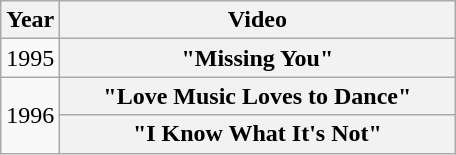<table class="wikitable plainrowheaders">
<tr>
<th>Year</th>
<th style="width:16em;">Video</th>
</tr>
<tr>
<td>1995</td>
<th scope="row">"Missing You"</th>
</tr>
<tr>
<td rowspan="2">1996</td>
<th scope="row">"Love Music Loves to Dance"</th>
</tr>
<tr>
<th scope="row">"I Know What It's Not"</th>
</tr>
</table>
